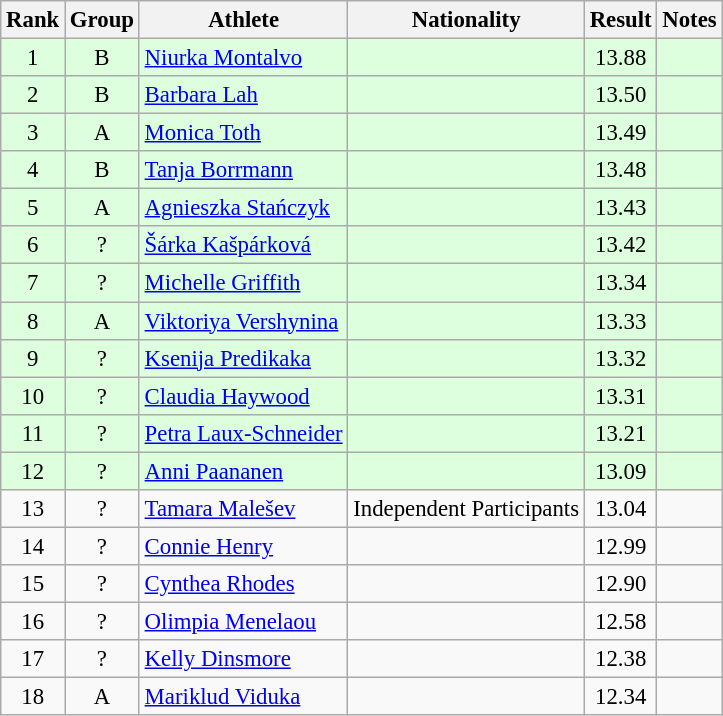<table class="wikitable sortable" style="text-align:center;font-size:95%">
<tr>
<th>Rank</th>
<th>Group</th>
<th>Athlete</th>
<th>Nationality</th>
<th>Result</th>
<th>Notes</th>
</tr>
<tr bgcolor=ddffdd>
<td>1</td>
<td>B</td>
<td align="left"><a href='#'>Niurka Montalvo</a></td>
<td align=left></td>
<td>13.88</td>
<td></td>
</tr>
<tr bgcolor=ddffdd>
<td>2</td>
<td>B</td>
<td align="left"><a href='#'>Barbara Lah</a></td>
<td align=left></td>
<td>13.50</td>
<td></td>
</tr>
<tr bgcolor=ddffdd>
<td>3</td>
<td>A</td>
<td align="left"><a href='#'>Monica Toth</a></td>
<td align=left></td>
<td>13.49</td>
<td></td>
</tr>
<tr bgcolor=ddffdd>
<td>4</td>
<td>B</td>
<td align="left"><a href='#'>Tanja Borrmann</a></td>
<td align=left></td>
<td>13.48</td>
<td></td>
</tr>
<tr bgcolor=ddffdd>
<td>5</td>
<td>A</td>
<td align="left"><a href='#'>Agnieszka Stańczyk</a></td>
<td align=left></td>
<td>13.43</td>
<td></td>
</tr>
<tr bgcolor=ddffdd>
<td>6</td>
<td>?</td>
<td align="left"><a href='#'>Šárka Kašpárková</a></td>
<td align=left></td>
<td>13.42</td>
<td></td>
</tr>
<tr bgcolor=ddffdd>
<td>7</td>
<td>?</td>
<td align="left"><a href='#'>Michelle Griffith</a></td>
<td align=left></td>
<td>13.34</td>
<td></td>
</tr>
<tr bgcolor=ddffdd>
<td>8</td>
<td>A</td>
<td align="left"><a href='#'>Viktoriya Vershynina</a></td>
<td align=left></td>
<td>13.33</td>
<td></td>
</tr>
<tr bgcolor=ddffdd>
<td>9</td>
<td>?</td>
<td align="left"><a href='#'>Ksenija Predikaka</a></td>
<td align=left></td>
<td>13.32</td>
<td></td>
</tr>
<tr bgcolor=ddffdd>
<td>10</td>
<td>?</td>
<td align="left"><a href='#'>Claudia Haywood</a></td>
<td align=left></td>
<td>13.31</td>
<td></td>
</tr>
<tr bgcolor=ddffdd>
<td>11</td>
<td>?</td>
<td align="left"><a href='#'>Petra Laux-Schneider</a></td>
<td align=left></td>
<td>13.21</td>
<td></td>
</tr>
<tr bgcolor=ddffdd>
<td>12</td>
<td>?</td>
<td align="left"><a href='#'>Anni Paananen</a></td>
<td align=left></td>
<td>13.09</td>
<td></td>
</tr>
<tr>
<td>13</td>
<td>?</td>
<td align="left"><a href='#'>Tamara Malešev</a></td>
<td align=left> Independent Participants</td>
<td>13.04</td>
<td></td>
</tr>
<tr>
<td>14</td>
<td>?</td>
<td align="left"><a href='#'>Connie Henry</a></td>
<td align=left></td>
<td>12.99</td>
<td></td>
</tr>
<tr>
<td>15</td>
<td>?</td>
<td align="left"><a href='#'>Cynthea Rhodes</a></td>
<td align=left></td>
<td>12.90</td>
<td></td>
</tr>
<tr>
<td>16</td>
<td>?</td>
<td align="left"><a href='#'>Olimpia Menelaou</a></td>
<td align=left></td>
<td>12.58</td>
<td></td>
</tr>
<tr>
<td>17</td>
<td>?</td>
<td align="left"><a href='#'>Kelly Dinsmore</a></td>
<td align=left></td>
<td>12.38</td>
<td></td>
</tr>
<tr>
<td>18</td>
<td>A</td>
<td align="left"><a href='#'>Mariklud Viduka</a></td>
<td align=left></td>
<td>12.34</td>
<td></td>
</tr>
</table>
